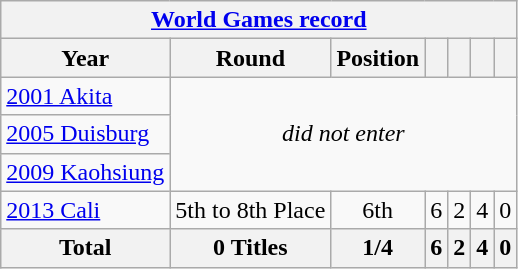<table class="wikitable" style="text-align: center;">
<tr>
<th colspan=10><a href='#'>World Games record</a></th>
</tr>
<tr>
<th>Year</th>
<th>Round</th>
<th>Position</th>
<th></th>
<th></th>
<th></th>
<th></th>
</tr>
<tr>
<td align=left> <a href='#'>2001 Akita</a></td>
<td colspan="6" rowspan=3><em>did not enter</em></td>
</tr>
<tr>
<td align=left> <a href='#'>2005 Duisburg</a></td>
</tr>
<tr>
<td align=left> <a href='#'>2009 Kaohsiung</a></td>
</tr>
<tr>
<td align=left> <a href='#'>2013 Cali</a></td>
<td>5th to 8th Place</td>
<td>6th</td>
<td>6</td>
<td>2</td>
<td>4</td>
<td>0</td>
</tr>
<tr>
<th>Total</th>
<th>0 Titles</th>
<th>1/4</th>
<th>6</th>
<th>2</th>
<th>4</th>
<th>0</th>
</tr>
</table>
